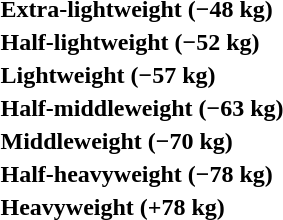<table>
<tr>
<th rowspan=2 style="text-align:left;">Extra-lightweight (−48 kg)</th>
<td rowspan=2></td>
<td rowspan=2></td>
<td></td>
</tr>
<tr>
<td></td>
</tr>
<tr>
<th rowspan=2 style="text-align:left;">Half-lightweight (−52 kg)</th>
<td rowspan=2></td>
<td rowspan=2></td>
<td></td>
</tr>
<tr>
<td></td>
</tr>
<tr>
<th rowspan=2 style="text-align:left;">Lightweight (−57 kg)</th>
<td rowspan=2></td>
<td rowspan=2></td>
<td></td>
</tr>
<tr>
<td></td>
</tr>
<tr>
<th rowspan=2 style="text-align:left;">Half-middleweight (−63 kg)</th>
<td rowspan=2></td>
<td rowspan=2></td>
<td></td>
</tr>
<tr>
<td></td>
</tr>
<tr>
<th rowspan=2 style="text-align:left;">Middleweight (−70 kg)</th>
<td rowspan=2></td>
<td rowspan=2></td>
<td></td>
</tr>
<tr>
<td></td>
</tr>
<tr>
<th rowspan=2 style="text-align:left;">Half-heavyweight (−78 kg)</th>
<td rowspan=2></td>
<td rowspan=2></td>
<td></td>
</tr>
<tr>
<td></td>
</tr>
<tr>
<th rowspan=2 style="text-align:left;">Heavyweight (+78 kg)</th>
<td rowspan=2></td>
<td rowspan=2></td>
<td></td>
</tr>
<tr>
<td></td>
</tr>
</table>
